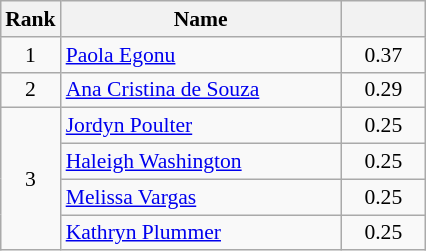<table class="wikitable" style="margin:0.5em auto;width=480;font-size:90%">
<tr>
<th width=30>Rank</th>
<th width=180>Name</th>
<th width=50></th>
</tr>
<tr>
<td align=center>1</td>
<td> <a href='#'>Paola Egonu</a></td>
<td align=center>0.37</td>
</tr>
<tr>
<td align=center>2</td>
<td> <a href='#'>Ana Cristina de Souza</a></td>
<td align=center>0.29</td>
</tr>
<tr>
<td rowspan=4 align=center>3</td>
<td> <a href='#'>Jordyn Poulter</a></td>
<td align=center>0.25</td>
</tr>
<tr>
<td> <a href='#'>Haleigh Washington</a></td>
<td align=center>0.25</td>
</tr>
<tr>
<td> <a href='#'>Melissa Vargas</a></td>
<td align=center>0.25</td>
</tr>
<tr>
<td> <a href='#'>Kathryn Plummer</a></td>
<td align=center>0.25</td>
</tr>
</table>
